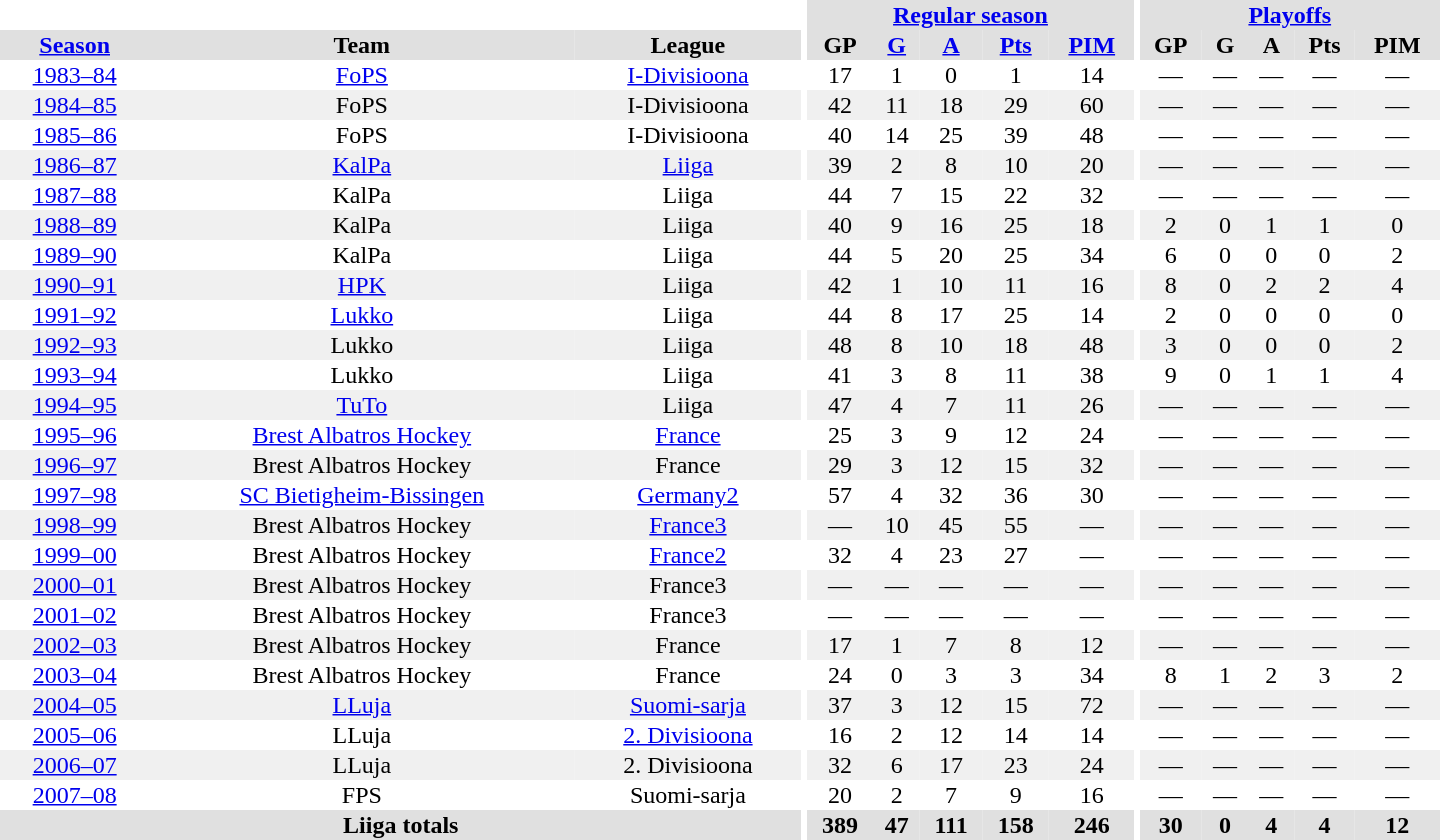<table border="0" cellpadding="1" cellspacing="0" style="text-align:center; width:60em">
<tr bgcolor="#e0e0e0">
<th colspan="3" bgcolor="#ffffff"></th>
<th rowspan="99" bgcolor="#ffffff"></th>
<th colspan="5"><a href='#'>Regular season</a></th>
<th rowspan="99" bgcolor="#ffffff"></th>
<th colspan="5"><a href='#'>Playoffs</a></th>
</tr>
<tr bgcolor="#e0e0e0">
<th><a href='#'>Season</a></th>
<th>Team</th>
<th>League</th>
<th>GP</th>
<th><a href='#'>G</a></th>
<th><a href='#'>A</a></th>
<th><a href='#'>Pts</a></th>
<th><a href='#'>PIM</a></th>
<th>GP</th>
<th>G</th>
<th>A</th>
<th>Pts</th>
<th>PIM</th>
</tr>
<tr>
<td><a href='#'>1983–84</a></td>
<td><a href='#'>FoPS</a></td>
<td><a href='#'>I-Divisioona</a></td>
<td>17</td>
<td>1</td>
<td>0</td>
<td>1</td>
<td>14</td>
<td>—</td>
<td>—</td>
<td>—</td>
<td>—</td>
<td>—</td>
</tr>
<tr bgcolor="#f0f0f0">
<td><a href='#'>1984–85</a></td>
<td>FoPS</td>
<td>I-Divisioona</td>
<td>42</td>
<td>11</td>
<td>18</td>
<td>29</td>
<td>60</td>
<td>—</td>
<td>—</td>
<td>—</td>
<td>—</td>
<td>—</td>
</tr>
<tr>
<td><a href='#'>1985–86</a></td>
<td>FoPS</td>
<td>I-Divisioona</td>
<td>40</td>
<td>14</td>
<td>25</td>
<td>39</td>
<td>48</td>
<td>—</td>
<td>—</td>
<td>—</td>
<td>—</td>
<td>—</td>
</tr>
<tr bgcolor="#f0f0f0">
<td><a href='#'>1986–87</a></td>
<td><a href='#'>KalPa</a></td>
<td><a href='#'>Liiga</a></td>
<td>39</td>
<td>2</td>
<td>8</td>
<td>10</td>
<td>20</td>
<td>—</td>
<td>—</td>
<td>—</td>
<td>—</td>
<td>—</td>
</tr>
<tr>
<td><a href='#'>1987–88</a></td>
<td>KalPa</td>
<td>Liiga</td>
<td>44</td>
<td>7</td>
<td>15</td>
<td>22</td>
<td>32</td>
<td>—</td>
<td>—</td>
<td>—</td>
<td>—</td>
<td>—</td>
</tr>
<tr bgcolor="#f0f0f0">
<td><a href='#'>1988–89</a></td>
<td>KalPa</td>
<td>Liiga</td>
<td>40</td>
<td>9</td>
<td>16</td>
<td>25</td>
<td>18</td>
<td>2</td>
<td>0</td>
<td>1</td>
<td>1</td>
<td>0</td>
</tr>
<tr>
<td><a href='#'>1989–90</a></td>
<td>KalPa</td>
<td>Liiga</td>
<td>44</td>
<td>5</td>
<td>20</td>
<td>25</td>
<td>34</td>
<td>6</td>
<td>0</td>
<td>0</td>
<td>0</td>
<td>2</td>
</tr>
<tr bgcolor="#f0f0f0">
<td><a href='#'>1990–91</a></td>
<td><a href='#'>HPK</a></td>
<td>Liiga</td>
<td>42</td>
<td>1</td>
<td>10</td>
<td>11</td>
<td>16</td>
<td>8</td>
<td>0</td>
<td>2</td>
<td>2</td>
<td>4</td>
</tr>
<tr>
<td><a href='#'>1991–92</a></td>
<td><a href='#'>Lukko</a></td>
<td>Liiga</td>
<td>44</td>
<td>8</td>
<td>17</td>
<td>25</td>
<td>14</td>
<td>2</td>
<td>0</td>
<td>0</td>
<td>0</td>
<td>0</td>
</tr>
<tr bgcolor="#f0f0f0">
<td><a href='#'>1992–93</a></td>
<td>Lukko</td>
<td>Liiga</td>
<td>48</td>
<td>8</td>
<td>10</td>
<td>18</td>
<td>48</td>
<td>3</td>
<td>0</td>
<td>0</td>
<td>0</td>
<td>2</td>
</tr>
<tr>
<td><a href='#'>1993–94</a></td>
<td>Lukko</td>
<td>Liiga</td>
<td>41</td>
<td>3</td>
<td>8</td>
<td>11</td>
<td>38</td>
<td>9</td>
<td>0</td>
<td>1</td>
<td>1</td>
<td>4</td>
</tr>
<tr bgcolor="#f0f0f0">
<td><a href='#'>1994–95</a></td>
<td><a href='#'>TuTo</a></td>
<td>Liiga</td>
<td>47</td>
<td>4</td>
<td>7</td>
<td>11</td>
<td>26</td>
<td>—</td>
<td>—</td>
<td>—</td>
<td>—</td>
<td>—</td>
</tr>
<tr>
<td><a href='#'>1995–96</a></td>
<td><a href='#'>Brest Albatros Hockey</a></td>
<td><a href='#'>France</a></td>
<td>25</td>
<td>3</td>
<td>9</td>
<td>12</td>
<td>24</td>
<td>—</td>
<td>—</td>
<td>—</td>
<td>—</td>
<td>—</td>
</tr>
<tr bgcolor="#f0f0f0">
<td><a href='#'>1996–97</a></td>
<td>Brest Albatros Hockey</td>
<td>France</td>
<td>29</td>
<td>3</td>
<td>12</td>
<td>15</td>
<td>32</td>
<td>—</td>
<td>—</td>
<td>—</td>
<td>—</td>
<td>—</td>
</tr>
<tr>
<td><a href='#'>1997–98</a></td>
<td><a href='#'>SC Bietigheim-Bissingen</a></td>
<td><a href='#'>Germany2</a></td>
<td>57</td>
<td>4</td>
<td>32</td>
<td>36</td>
<td>30</td>
<td>—</td>
<td>—</td>
<td>—</td>
<td>—</td>
<td>—</td>
</tr>
<tr bgcolor="#f0f0f0">
<td><a href='#'>1998–99</a></td>
<td>Brest Albatros Hockey</td>
<td><a href='#'>France3</a></td>
<td>—</td>
<td>10</td>
<td>45</td>
<td>55</td>
<td>—</td>
<td>—</td>
<td>—</td>
<td>—</td>
<td>—</td>
<td>—</td>
</tr>
<tr>
<td><a href='#'>1999–00</a></td>
<td>Brest Albatros Hockey</td>
<td><a href='#'>France2</a></td>
<td>32</td>
<td>4</td>
<td>23</td>
<td>27</td>
<td>—</td>
<td>—</td>
<td>—</td>
<td>—</td>
<td>—</td>
<td>—</td>
</tr>
<tr bgcolor="#f0f0f0">
<td><a href='#'>2000–01</a></td>
<td>Brest Albatros Hockey</td>
<td>France3</td>
<td>—</td>
<td>—</td>
<td>—</td>
<td>—</td>
<td>—</td>
<td>—</td>
<td>—</td>
<td>—</td>
<td>—</td>
<td>—</td>
</tr>
<tr>
<td><a href='#'>2001–02</a></td>
<td>Brest Albatros Hockey</td>
<td>France3</td>
<td>—</td>
<td>—</td>
<td>—</td>
<td>—</td>
<td>—</td>
<td>—</td>
<td>—</td>
<td>—</td>
<td>—</td>
<td>—</td>
</tr>
<tr bgcolor="#f0f0f0">
<td><a href='#'>2002–03</a></td>
<td>Brest Albatros Hockey</td>
<td>France</td>
<td>17</td>
<td>1</td>
<td>7</td>
<td>8</td>
<td>12</td>
<td>—</td>
<td>—</td>
<td>—</td>
<td>—</td>
<td>—</td>
</tr>
<tr>
<td><a href='#'>2003–04</a></td>
<td>Brest Albatros Hockey</td>
<td>France</td>
<td>24</td>
<td>0</td>
<td>3</td>
<td>3</td>
<td>34</td>
<td>8</td>
<td>1</td>
<td>2</td>
<td>3</td>
<td>2</td>
</tr>
<tr bgcolor="#f0f0f0">
<td><a href='#'>2004–05</a></td>
<td><a href='#'>LLuja</a></td>
<td><a href='#'>Suomi-sarja</a></td>
<td>37</td>
<td>3</td>
<td>12</td>
<td>15</td>
<td>72</td>
<td>—</td>
<td>—</td>
<td>—</td>
<td>—</td>
<td>—</td>
</tr>
<tr>
<td><a href='#'>2005–06</a></td>
<td>LLuja</td>
<td><a href='#'>2. Divisioona</a></td>
<td>16</td>
<td>2</td>
<td>12</td>
<td>14</td>
<td>14</td>
<td>—</td>
<td>—</td>
<td>—</td>
<td>—</td>
<td>—</td>
</tr>
<tr bgcolor="#f0f0f0">
<td><a href='#'>2006–07</a></td>
<td>LLuja</td>
<td>2. Divisioona</td>
<td>32</td>
<td>6</td>
<td>17</td>
<td>23</td>
<td>24</td>
<td>—</td>
<td>—</td>
<td>—</td>
<td>—</td>
<td>—</td>
</tr>
<tr>
<td><a href='#'>2007–08</a></td>
<td>FPS</td>
<td>Suomi-sarja</td>
<td>20</td>
<td>2</td>
<td>7</td>
<td>9</td>
<td>16</td>
<td>—</td>
<td>—</td>
<td>—</td>
<td>—</td>
<td>—</td>
</tr>
<tr>
</tr>
<tr ALIGN="center" bgcolor="#e0e0e0">
<th colspan="3">Liiga totals</th>
<th ALIGN="center">389</th>
<th ALIGN="center">47</th>
<th ALIGN="center">111</th>
<th ALIGN="center">158</th>
<th ALIGN="center">246</th>
<th ALIGN="center">30</th>
<th ALIGN="center">0</th>
<th ALIGN="center">4</th>
<th ALIGN="center">4</th>
<th ALIGN="center">12</th>
</tr>
</table>
